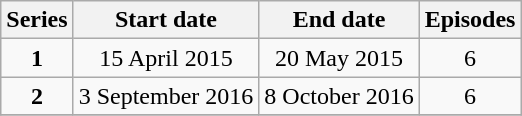<table class="wikitable" style="text-align:center;">
<tr>
<th>Series</th>
<th>Start date</th>
<th>End date</th>
<th>Episodes</th>
</tr>
<tr>
<td><strong>1</strong></td>
<td>15 April 2015</td>
<td>20 May 2015</td>
<td>6</td>
</tr>
<tr>
<td><strong>2</strong></td>
<td>3 September 2016</td>
<td>8 October 2016</td>
<td>6</td>
</tr>
<tr>
</tr>
</table>
